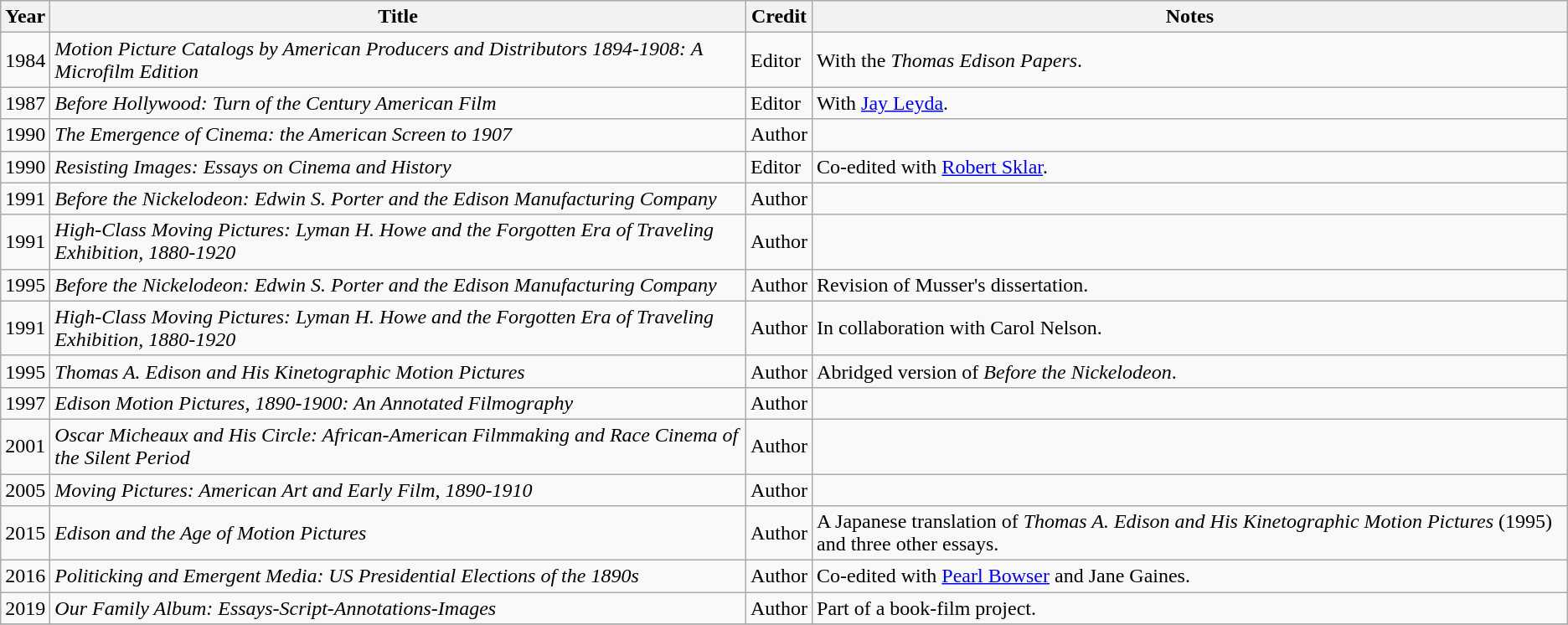<table class="wikitable sortable">
<tr>
<th>Year</th>
<th>Title</th>
<th>Credit</th>
<th>Notes</th>
</tr>
<tr>
<td>1984</td>
<td><em>Motion Picture Catalogs by American Producers and Distributors 1894-1908: A Microfilm Edition</em></td>
<td>Editor</td>
<td style="text-align:left;">With the <em>Thomas Edison Papers</em>.</td>
</tr>
<tr>
<td>1987</td>
<td><em>Before Hollywood: Turn of the Century American Film</em></td>
<td>Editor</td>
<td style="text-align:left;">With <a href='#'>Jay Leyda</a>.</td>
</tr>
<tr>
<td>1990</td>
<td><em>The Emergence of Cinema: the American Screen to 1907</em></td>
<td>Author</td>
<td style="text-align:left;"></td>
</tr>
<tr>
<td>1990</td>
<td><em>Resisting Images: Essays on Cinema and History</em></td>
<td>Editor</td>
<td style="text-align:left;">Co-edited with <a href='#'>Robert Sklar</a>.</td>
</tr>
<tr>
<td>1991</td>
<td><em>Before the Nickelodeon: Edwin S. Porter and the Edison Manufacturing Company</em></td>
<td>Author</td>
<td style="text-align:left;"></td>
</tr>
<tr>
<td>1991</td>
<td><em>High-Class Moving Pictures: Lyman H. Howe and the Forgotten Era of Traveling Exhibition, 1880-1920</em></td>
<td>Author</td>
<td style="text-align:left;"></td>
</tr>
<tr>
<td>1995</td>
<td><em>Before the Nickelodeon: Edwin S. Porter and the Edison Manufacturing Company</em></td>
<td>Author</td>
<td style="text-align:left;">Revision of Musser's dissertation.</td>
</tr>
<tr>
<td>1991</td>
<td><em>High-Class Moving Pictures: Lyman H. Howe and the Forgotten Era of Traveling Exhibition, 1880-1920 </em></td>
<td>Author</td>
<td style="text-align:left;">In collaboration with Carol Nelson.</td>
</tr>
<tr>
<td>1995</td>
<td><em>Thomas A. Edison and His Kinetographic Motion Pictures </em></td>
<td>Author</td>
<td style="text-align:left;">Abridged version of <em>Before the Nickelodeon</em>.</td>
</tr>
<tr>
<td>1997</td>
<td><em>Edison Motion Pictures, 1890-1900: An Annotated Filmography</em></td>
<td>Author</td>
<td style="text-align:left;"></td>
</tr>
<tr>
<td>2001</td>
<td><em>Oscar Micheaux and His Circle: African-American Filmmaking and Race Cinema of the Silent Period</em></td>
<td>Author</td>
<td style="text-align:left;"></td>
</tr>
<tr>
<td>2005</td>
<td><em>Moving Pictures: American Art and Early Film, 1890-1910</em></td>
<td>Author</td>
<td style="text-align:left;"></td>
</tr>
<tr>
<td>2015</td>
<td><em>Edison and the Age of Motion Pictures </em></td>
<td>Author</td>
<td style="text-align:left;">A Japanese translation of <em>Thomas A. Edison and His Kinetographic Motion Pictures</em> (1995) and three other essays.</td>
</tr>
<tr>
<td>2016</td>
<td><em>Politicking and Emergent Media: US Presidential Elections of the 1890s</em></td>
<td>Author</td>
<td style="text-align:left;">Co-edited with <a href='#'>Pearl Bowser</a> and Jane Gaines.</td>
</tr>
<tr>
<td>2019</td>
<td><em>Our Family Album: Essays-Script-Annotations-Images</em></td>
<td>Author</td>
<td style="text-align:left;">Part of a book-film project.</td>
</tr>
<tr>
</tr>
</table>
